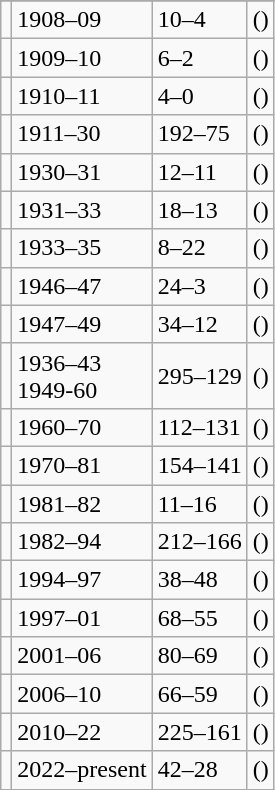<table class="wikitable sortable">
<tr>
</tr>
<tr>
<td></td>
<td>1908–09</td>
<td>10–4</td>
<td>()</td>
</tr>
<tr>
<td></td>
<td>1909–10</td>
<td>6–2</td>
<td>()</td>
</tr>
<tr>
<td></td>
<td>1910–11</td>
<td>4–0</td>
<td>()</td>
</tr>
<tr>
<td></td>
<td>1911–30</td>
<td>192–75</td>
<td>()</td>
</tr>
<tr>
<td></td>
<td>1930–31</td>
<td>12–11</td>
<td>()</td>
</tr>
<tr>
<td></td>
<td>1931–33</td>
<td>18–13</td>
<td>()</td>
</tr>
<tr>
<td></td>
<td>1933–35</td>
<td>8–22</td>
<td>()</td>
</tr>
<tr>
<td></td>
<td>1946–47</td>
<td>24–3</td>
<td>()</td>
</tr>
<tr>
<td></td>
<td>1947–49</td>
<td>34–12</td>
<td>()</td>
</tr>
<tr>
<td></td>
<td>1936–43 <br> 1949-60</td>
<td>295–129</td>
<td>()</td>
</tr>
<tr>
<td></td>
<td>1960–70</td>
<td>112–131</td>
<td>()</td>
</tr>
<tr>
<td></td>
<td>1970–81</td>
<td>154–141</td>
<td>()</td>
</tr>
<tr>
<td></td>
<td>1981–82</td>
<td>11–16</td>
<td>()</td>
</tr>
<tr>
<td></td>
<td>1982–94</td>
<td>212–166</td>
<td>()</td>
</tr>
<tr>
<td></td>
<td>1994–97</td>
<td>38–48</td>
<td>()</td>
</tr>
<tr>
<td></td>
<td>1997–01</td>
<td>68–55</td>
<td>()</td>
</tr>
<tr>
<td></td>
<td>2001–06</td>
<td>80–69</td>
<td>()</td>
</tr>
<tr>
<td></td>
<td>2006–10</td>
<td>66–59</td>
<td>()</td>
</tr>
<tr>
<td></td>
<td>2010–22</td>
<td>225–161</td>
<td>()</td>
</tr>
<tr>
<td></td>
<td>2022–present</td>
<td>42–28</td>
<td>()</td>
</tr>
</table>
